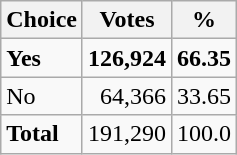<table class="wikitable mw-collapsible">
<tr>
<th>Choice</th>
<th>Votes</th>
<th>%</th>
</tr>
<tr>
<td> <strong>Yes</strong></td>
<td align="right"><strong>126,924</strong></td>
<td align="right"><strong>66.35</strong></td>
</tr>
<tr>
<td> No</td>
<td align="right">64,366</td>
<td align="right">33.65</td>
</tr>
<tr>
<td><strong>Total</strong></td>
<td align="right">191,290</td>
<td align="right">100.0</td>
</tr>
</table>
